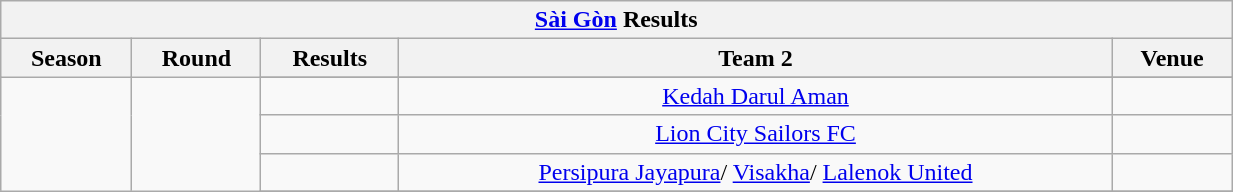<table width=65% class="wikitable sortable" style="text-align:center">
<tr>
<th colspan=6><a href='#'>Sài Gòn</a> Results</th>
</tr>
<tr>
<th>Season</th>
<th>Round</th>
<th>Results</th>
<th>Team 2</th>
<th>Venue</th>
</tr>
<tr>
<td rowspan=7></td>
<td rowspan=7></td>
</tr>
<tr>
<td></td>
<td> <a href='#'>Kedah Darul Aman</a></td>
<td></td>
</tr>
<tr>
<td></td>
<td> <a href='#'>Lion City Sailors FC</a></td>
<td></td>
</tr>
<tr>
<td></td>
<td> <a href='#'>Persipura Jayapura</a>/ <a href='#'>Visakha</a>/ <a href='#'>Lalenok United</a></td>
<td></td>
</tr>
<tr>
</tr>
</table>
